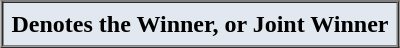<table border=1 cellspacing=0 cellpadding=5 style="margin:1em auto;">
<tr style="background:#E1E8EF;">
<td><strong>Denotes the Winner, or Joint Winner</strong></td>
</tr>
</table>
